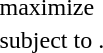<table>
<tr>
<td colspan="2">maximize </td>
</tr>
<tr>
<td>subject to</td>
<td>.</td>
</tr>
<tr>
</tr>
</table>
